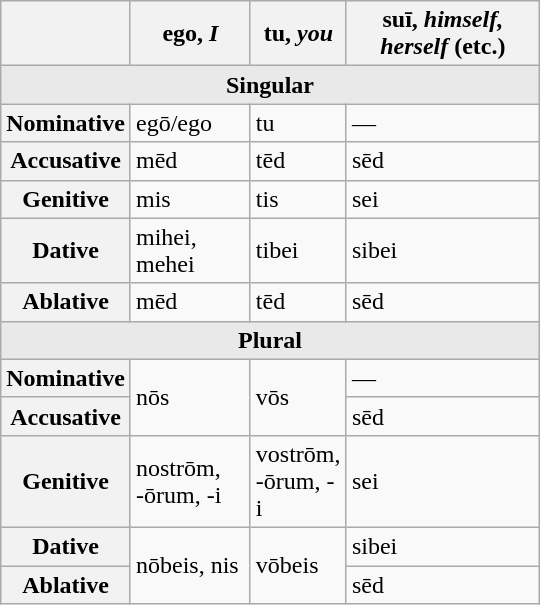<table class="wikitable" width="360px">
<tr>
<th></th>
<th>ego, <em>I</em></th>
<th>tu, <em>you</em></th>
<th>suī, <em>himself, herself</em> (etc.)</th>
</tr>
<tr>
<th scope="row" colspan="4" style="background:#e9e9e9">Singular</th>
</tr>
<tr>
<th>Nominative</th>
<td>egō/ego</td>
<td>tu</td>
<td>—</td>
</tr>
<tr>
<th>Accusative</th>
<td>mēd</td>
<td>tēd</td>
<td>sēd</td>
</tr>
<tr>
<th>Genitive</th>
<td>mis</td>
<td>tis</td>
<td>sei</td>
</tr>
<tr>
<th>Dative</th>
<td>mihei, mehei</td>
<td>tibei</td>
<td>sibei</td>
</tr>
<tr>
<th>Ablative</th>
<td>mēd</td>
<td>tēd</td>
<td>sēd</td>
</tr>
<tr>
<th scope="row" colspan="4" style="background:#e9e9e9">Plural</th>
</tr>
<tr>
<th>Nominative</th>
<td rowspan="2">nōs</td>
<td rowspan="2">vōs</td>
<td>—</td>
</tr>
<tr>
<th>Accusative</th>
<td>sēd</td>
</tr>
<tr>
<th>Genitive</th>
<td>nostrōm,<br>-ōrum, -i</td>
<td>vostrōm,<br>-ōrum, -i</td>
<td>sei</td>
</tr>
<tr>
<th>Dative</th>
<td rowspan="2">nōbeis, nis</td>
<td rowspan="2">vōbeis</td>
<td>sibei</td>
</tr>
<tr>
<th>Ablative</th>
<td>sēd</td>
</tr>
</table>
